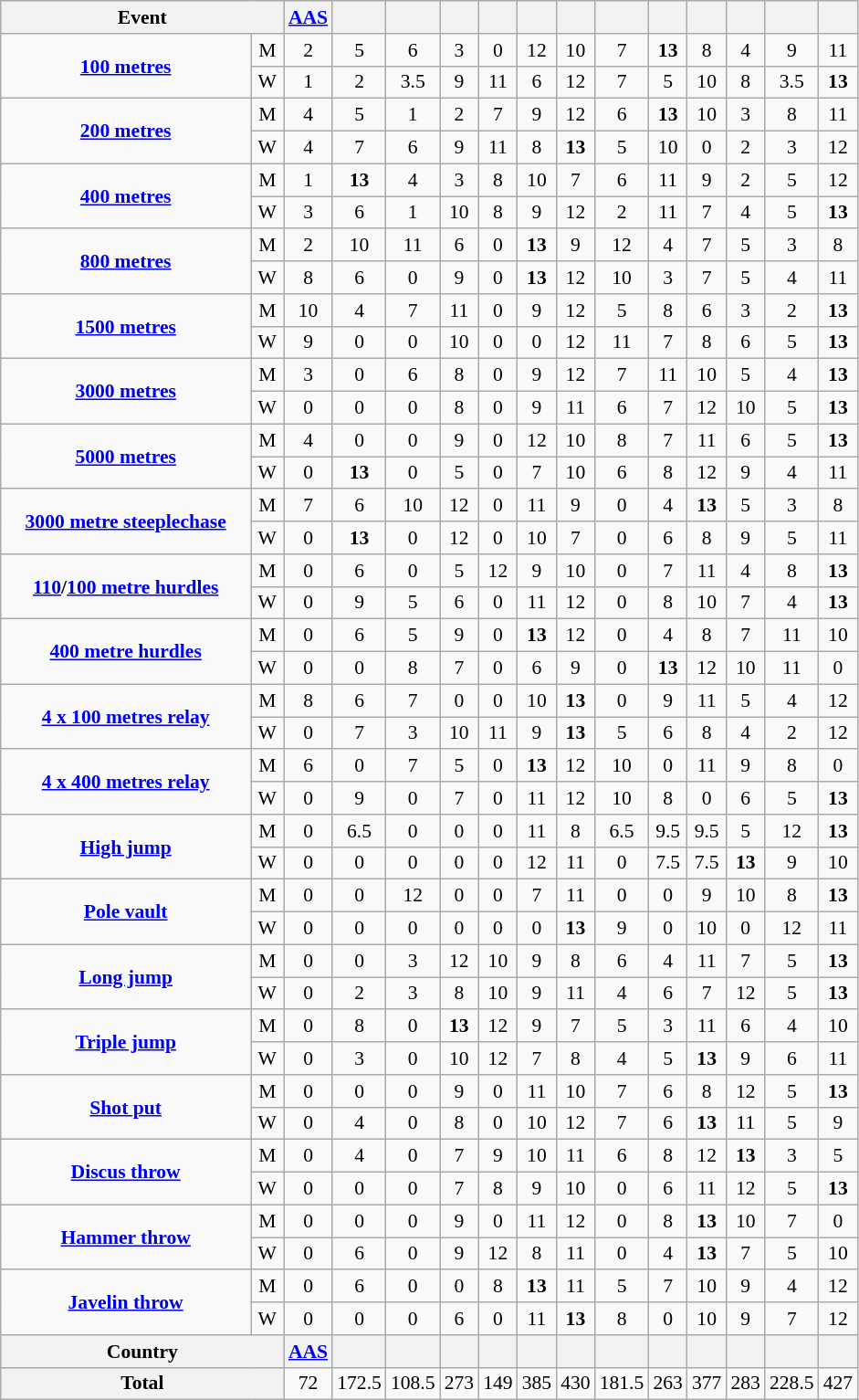<table class="wikitable" style="background-color: #f9f9f9; font-size: 90%; text-align: center">
<tr>
<th width=200 colspan=2>Event</th>
<th> <a href='#'>AAS</a></th>
<th></th>
<th></th>
<th></th>
<th></th>
<th></th>
<th></th>
<th></th>
<th></th>
<th></th>
<th></th>
<th></th>
<th></th>
</tr>
<tr>
<td rowspan=2><strong><a href='#'>100 metres</a></strong></td>
<td>M</td>
<td>2</td>
<td>5</td>
<td>6</td>
<td>3</td>
<td>0</td>
<td>12</td>
<td>10</td>
<td>7</td>
<td><strong>13</strong></td>
<td>8</td>
<td>4</td>
<td>9</td>
<td>11</td>
</tr>
<tr>
<td>W</td>
<td>1</td>
<td>2</td>
<td>3.5</td>
<td>9</td>
<td>11</td>
<td>6</td>
<td>12</td>
<td>7</td>
<td>5</td>
<td>10</td>
<td>8</td>
<td>3.5</td>
<td><strong>13</strong></td>
</tr>
<tr>
<td rowspan=2><strong><a href='#'>200 metres</a></strong></td>
<td>M</td>
<td>4</td>
<td>5</td>
<td>1</td>
<td>2</td>
<td>7</td>
<td>9</td>
<td>12</td>
<td>6</td>
<td><strong>13</strong></td>
<td>10</td>
<td>3</td>
<td>8</td>
<td>11</td>
</tr>
<tr>
<td>W</td>
<td>4</td>
<td>7</td>
<td>6</td>
<td>9</td>
<td>11</td>
<td>8</td>
<td><strong>13</strong></td>
<td>5</td>
<td>10</td>
<td>0</td>
<td>2</td>
<td>3</td>
<td>12</td>
</tr>
<tr>
<td rowspan=2><strong><a href='#'>400 metres</a></strong></td>
<td>M</td>
<td>1</td>
<td><strong>13</strong></td>
<td>4</td>
<td>3</td>
<td>8</td>
<td>10</td>
<td>7</td>
<td>6</td>
<td>11</td>
<td>9</td>
<td>2</td>
<td>5</td>
<td>12</td>
</tr>
<tr>
<td>W</td>
<td>3</td>
<td>6</td>
<td>1</td>
<td>10</td>
<td>8</td>
<td>9</td>
<td>12</td>
<td>2</td>
<td>11</td>
<td>7</td>
<td>4</td>
<td>5</td>
<td><strong>13</strong></td>
</tr>
<tr>
<td rowspan=2><strong><a href='#'>800 metres</a></strong></td>
<td>M</td>
<td>2</td>
<td>10</td>
<td>11</td>
<td>6</td>
<td>0</td>
<td><strong>13</strong></td>
<td>9</td>
<td>12</td>
<td>4</td>
<td>7</td>
<td>5</td>
<td>3</td>
<td>8</td>
</tr>
<tr>
<td>W</td>
<td>8</td>
<td>6</td>
<td>0</td>
<td>9</td>
<td>0</td>
<td><strong>13</strong></td>
<td>12</td>
<td>10</td>
<td>3</td>
<td>7</td>
<td>5</td>
<td>4</td>
<td>11</td>
</tr>
<tr>
<td rowspan=2><strong><a href='#'>1500 metres</a></strong></td>
<td>M</td>
<td>10</td>
<td>4</td>
<td>7</td>
<td>11</td>
<td>0</td>
<td>9</td>
<td>12</td>
<td>5</td>
<td>8</td>
<td>6</td>
<td>3</td>
<td>2</td>
<td><strong>13</strong></td>
</tr>
<tr>
<td>W</td>
<td>9</td>
<td>0</td>
<td>0</td>
<td>10</td>
<td>0</td>
<td>0</td>
<td>12</td>
<td>11</td>
<td>7</td>
<td>8</td>
<td>6</td>
<td>5</td>
<td><strong>13</strong></td>
</tr>
<tr>
<td rowspan=2><strong><a href='#'>3000 metres</a></strong></td>
<td>M</td>
<td>3</td>
<td>0</td>
<td>6</td>
<td>8</td>
<td>0</td>
<td>9</td>
<td>12</td>
<td>7</td>
<td>11</td>
<td>10</td>
<td>5</td>
<td>4</td>
<td><strong>13</strong></td>
</tr>
<tr>
<td>W</td>
<td>0</td>
<td>0</td>
<td>0</td>
<td>8</td>
<td>0</td>
<td>9</td>
<td>11</td>
<td>6</td>
<td>7</td>
<td>12</td>
<td>10</td>
<td>5</td>
<td><strong>13</strong></td>
</tr>
<tr>
<td rowspan=2><strong><a href='#'>5000 metres</a></strong></td>
<td>M</td>
<td>4</td>
<td>0</td>
<td>0</td>
<td>9</td>
<td>0</td>
<td>12</td>
<td>10</td>
<td>8</td>
<td>7</td>
<td>11</td>
<td>6</td>
<td>5</td>
<td><strong>13</strong></td>
</tr>
<tr>
<td>W</td>
<td>0</td>
<td><strong>13</strong></td>
<td>0</td>
<td>5</td>
<td>0</td>
<td>7</td>
<td>10</td>
<td>6</td>
<td>8</td>
<td>12</td>
<td>9</td>
<td>4</td>
<td>11</td>
</tr>
<tr>
<td rowspan=2><strong><a href='#'>3000 metre steeplechase</a></strong></td>
<td>M</td>
<td>7</td>
<td>6</td>
<td>10</td>
<td>12</td>
<td>0</td>
<td>11</td>
<td>9</td>
<td>0</td>
<td>4</td>
<td><strong>13</strong></td>
<td>5</td>
<td>3</td>
<td>8</td>
</tr>
<tr>
<td>W</td>
<td>0</td>
<td><strong>13</strong></td>
<td>0</td>
<td>12</td>
<td>0</td>
<td>10</td>
<td>7</td>
<td>0</td>
<td>6</td>
<td>8</td>
<td>9</td>
<td>5</td>
<td>11</td>
</tr>
<tr>
<td rowspan=2><strong><a href='#'>110</a>/<a href='#'>100 metre hurdles</a></strong></td>
<td>M</td>
<td>0</td>
<td>6</td>
<td>0</td>
<td>5</td>
<td>12</td>
<td>9</td>
<td>10</td>
<td>0</td>
<td>7</td>
<td>11</td>
<td>4</td>
<td>8</td>
<td><strong>13</strong></td>
</tr>
<tr>
<td>W</td>
<td>0</td>
<td>9</td>
<td>5</td>
<td>6</td>
<td>0</td>
<td>11</td>
<td>12</td>
<td>0</td>
<td>8</td>
<td>10</td>
<td>7</td>
<td>4</td>
<td><strong>13</strong></td>
</tr>
<tr>
<td rowspan=2><strong><a href='#'>400 metre hurdles</a></strong></td>
<td>M</td>
<td>0</td>
<td>6</td>
<td>5</td>
<td>9</td>
<td>0</td>
<td><strong>13</strong></td>
<td>12</td>
<td>0</td>
<td>4</td>
<td>8</td>
<td>7</td>
<td>11</td>
<td>10</td>
</tr>
<tr>
<td>W</td>
<td>0</td>
<td>0</td>
<td>8</td>
<td>7</td>
<td>0</td>
<td>6</td>
<td>9</td>
<td>0</td>
<td><strong>13</strong></td>
<td>12</td>
<td>10</td>
<td>11</td>
<td>0</td>
</tr>
<tr>
<td rowspan=2><strong><a href='#'>4 x 100 metres relay</a></strong></td>
<td>M</td>
<td>8</td>
<td>6</td>
<td>7</td>
<td>0</td>
<td>0</td>
<td>10</td>
<td><strong>13</strong></td>
<td>0</td>
<td>9</td>
<td>11</td>
<td>5</td>
<td>4</td>
<td>12</td>
</tr>
<tr>
<td>W</td>
<td>0</td>
<td>7</td>
<td>3</td>
<td>10</td>
<td>11</td>
<td>9</td>
<td><strong>13</strong></td>
<td>5</td>
<td>6</td>
<td>8</td>
<td>4</td>
<td>2</td>
<td>12</td>
</tr>
<tr>
<td rowspan=2><strong><a href='#'>4 x 400 metres relay</a></strong></td>
<td>M</td>
<td>6</td>
<td>0</td>
<td>7</td>
<td>5</td>
<td>0</td>
<td><strong>13</strong></td>
<td>12</td>
<td>10</td>
<td>0</td>
<td>11</td>
<td>9</td>
<td>8</td>
<td>0</td>
</tr>
<tr>
<td>W</td>
<td>0</td>
<td>9</td>
<td>0</td>
<td>7</td>
<td>0</td>
<td>11</td>
<td>12</td>
<td>10</td>
<td>8</td>
<td>0</td>
<td>6</td>
<td>5</td>
<td><strong>13</strong></td>
</tr>
<tr>
<td rowspan=2><strong><a href='#'>High jump</a></strong></td>
<td>M</td>
<td>0</td>
<td>6.5</td>
<td>0</td>
<td>0</td>
<td>0</td>
<td>11</td>
<td>8</td>
<td>6.5</td>
<td>9.5</td>
<td>9.5</td>
<td>5</td>
<td>12</td>
<td><strong>13</strong></td>
</tr>
<tr>
<td>W</td>
<td>0</td>
<td>0</td>
<td>0</td>
<td>0</td>
<td>0</td>
<td>12</td>
<td>11</td>
<td>0</td>
<td>7.5</td>
<td>7.5</td>
<td><strong>13</strong></td>
<td>9</td>
<td>10</td>
</tr>
<tr>
<td rowspan=2><strong><a href='#'>Pole vault</a></strong></td>
<td>M</td>
<td>0</td>
<td>0</td>
<td>12</td>
<td>0</td>
<td>0</td>
<td>7</td>
<td>11</td>
<td>0</td>
<td>0</td>
<td>9</td>
<td>10</td>
<td>8</td>
<td><strong>13</strong></td>
</tr>
<tr>
<td>W</td>
<td>0</td>
<td>0</td>
<td>0</td>
<td>0</td>
<td>0</td>
<td>0</td>
<td><strong>13</strong></td>
<td>9</td>
<td>0</td>
<td>10</td>
<td>0</td>
<td>12</td>
<td>11</td>
</tr>
<tr>
<td rowspan=2><strong><a href='#'>Long jump</a></strong></td>
<td>M</td>
<td>0</td>
<td>0</td>
<td>3</td>
<td>12</td>
<td>10</td>
<td>9</td>
<td>8</td>
<td>6</td>
<td>4</td>
<td>11</td>
<td>7</td>
<td>5</td>
<td><strong>13</strong></td>
</tr>
<tr>
<td>W</td>
<td>0</td>
<td>2</td>
<td>3</td>
<td>8</td>
<td>10</td>
<td>9</td>
<td>11</td>
<td>4</td>
<td>6</td>
<td>7</td>
<td>12</td>
<td>5</td>
<td><strong>13</strong></td>
</tr>
<tr>
<td rowspan=2><strong><a href='#'>Triple jump</a></strong></td>
<td>M</td>
<td>0</td>
<td>8</td>
<td>0</td>
<td><strong>13</strong></td>
<td>12</td>
<td>9</td>
<td>7</td>
<td>5</td>
<td>3</td>
<td>11</td>
<td>6</td>
<td>4</td>
<td>10</td>
</tr>
<tr>
<td>W</td>
<td>0</td>
<td>3</td>
<td>0</td>
<td>10</td>
<td>12</td>
<td>7</td>
<td>8</td>
<td>4</td>
<td>5</td>
<td><strong>13</strong></td>
<td>9</td>
<td>6</td>
<td>11</td>
</tr>
<tr>
<td rowspan=2><strong><a href='#'>Shot put</a></strong></td>
<td>M</td>
<td>0</td>
<td>0</td>
<td>0</td>
<td>9</td>
<td>0</td>
<td>11</td>
<td>10</td>
<td>7</td>
<td>6</td>
<td>8</td>
<td>12</td>
<td>5</td>
<td><strong>13</strong></td>
</tr>
<tr>
<td>W</td>
<td>0</td>
<td>4</td>
<td>0</td>
<td>8</td>
<td>0</td>
<td>10</td>
<td>12</td>
<td>7</td>
<td>6</td>
<td><strong>13</strong></td>
<td>11</td>
<td>5</td>
<td>9</td>
</tr>
<tr>
<td rowspan=2><strong><a href='#'>Discus throw</a></strong></td>
<td>M</td>
<td>0</td>
<td>4</td>
<td>0</td>
<td>7</td>
<td>9</td>
<td>10</td>
<td>11</td>
<td>6</td>
<td>8</td>
<td>12</td>
<td><strong>13</strong></td>
<td>3</td>
<td>5</td>
</tr>
<tr>
<td>W</td>
<td>0</td>
<td>0</td>
<td>0</td>
<td>7</td>
<td>8</td>
<td>9</td>
<td>10</td>
<td>0</td>
<td>6</td>
<td>11</td>
<td>12</td>
<td>5</td>
<td><strong>13</strong></td>
</tr>
<tr>
<td rowspan=2><strong><a href='#'>Hammer throw</a></strong></td>
<td>M</td>
<td>0</td>
<td>0</td>
<td>0</td>
<td>9</td>
<td>0</td>
<td>11</td>
<td>12</td>
<td>0</td>
<td>8</td>
<td><strong>13</strong></td>
<td>10</td>
<td>7</td>
<td>0</td>
</tr>
<tr>
<td>W</td>
<td>0</td>
<td>6</td>
<td>0</td>
<td>9</td>
<td>12</td>
<td>8</td>
<td>11</td>
<td>0</td>
<td>4</td>
<td><strong>13</strong></td>
<td>7</td>
<td>5</td>
<td>10</td>
</tr>
<tr>
<td rowspan=2><strong><a href='#'>Javelin throw</a></strong></td>
<td>M</td>
<td>0</td>
<td>6</td>
<td>0</td>
<td>0</td>
<td>8</td>
<td><strong>13</strong></td>
<td>11</td>
<td>5</td>
<td>7</td>
<td>10</td>
<td>9</td>
<td>4</td>
<td>12</td>
</tr>
<tr>
<td>W</td>
<td>0</td>
<td>0</td>
<td>0</td>
<td>6</td>
<td>0</td>
<td>11</td>
<td><strong>13</strong></td>
<td>8</td>
<td>0</td>
<td>10</td>
<td>9</td>
<td>7</td>
<td>12</td>
</tr>
<tr>
<th colspan=2>Country</th>
<th> <a href='#'>AAS</a></th>
<th></th>
<th></th>
<th></th>
<th></th>
<th></th>
<th></th>
<th></th>
<th></th>
<th></th>
<th></th>
<th></th>
<th></th>
</tr>
<tr>
<th colspan=2>Total</th>
<td>72</td>
<td>172.5</td>
<td>108.5</td>
<td>273</td>
<td>149</td>
<td>385</td>
<td>430</td>
<td>181.5</td>
<td>263</td>
<td>377</td>
<td>283</td>
<td>228.5</td>
<td>427</td>
</tr>
</table>
